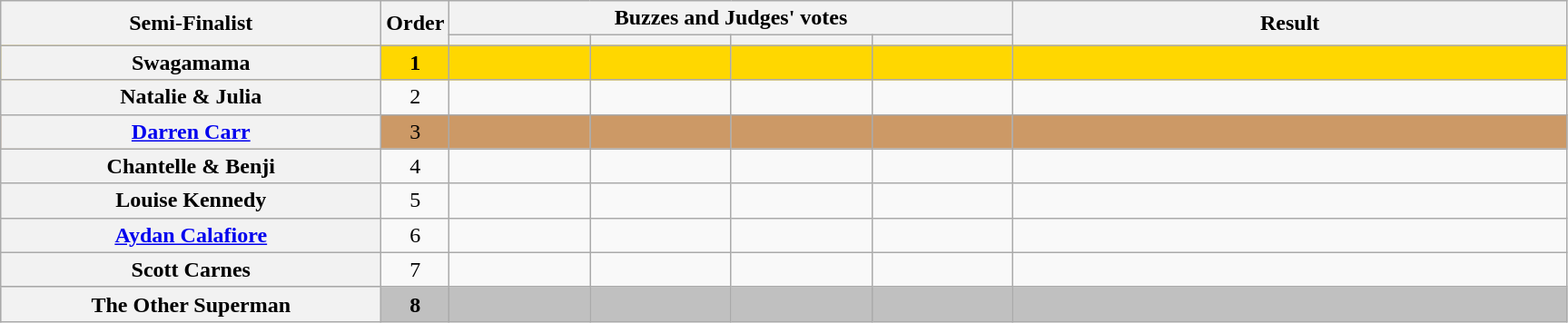<table class="wikitable plainrowheaders sortable" style="text-align:center;">
<tr>
<th scope="col" rowspan="2" class="unsortable" style="width:17em;">Semi-Finalist</th>
<th scope="col" rowspan="2" style="width:1em;">Order</th>
<th scope="col" colspan="4" class="unsortable" style="width:24em;">Buzzes and Judges' votes</th>
<th scope="col" rowspan="2" style="width:25em;">Result</th>
</tr>
<tr>
<th scope="col" class="unsortable" style="width:6em;"></th>
<th scope="col" class="unsortable" style="width:6em;"></th>
<th scope="col" class="unsortable" style="width:6em;"></th>
<th scope="col" class="unsortable" style="width:6em;"></th>
</tr>
<tr style="background:gold;">
<th scope="row"><strong>Swagamama</strong></th>
<td><strong>1</strong></td>
<td style="text-align:center;"></td>
<td style="text-align:center;"></td>
<td style="text-align:center;"></td>
<td style="text-align:center;"></td>
<td><strong></strong></td>
</tr>
<tr>
<th scope="row">Natalie & Julia</th>
<td>2</td>
<td style="text-align:center;"></td>
<td style="text-align:center;"></td>
<td style="text-align:center;"></td>
<td style="text-align:center;"></td>
<td></td>
</tr>
<tr style="background:#c96;">
<th scope="row"><a href='#'>Darren Carr</a></th>
<td>3</td>
<td style="text-align:center;"></td>
<td style="text-align:center;"></td>
<td style="text-align:center;"></td>
<td style="text-align:center;"></td>
<td></td>
</tr>
<tr>
<th scope="row">Chantelle & Benji</th>
<td>4</td>
<td style="text-align:center;"></td>
<td style="text-align:center;"></td>
<td style="text-align:center;"></td>
<td style="text-align:center;"></td>
<td></td>
</tr>
<tr>
<th scope="row">Louise Kennedy</th>
<td>5</td>
<td style="text-align:center;"></td>
<td style="text-align:center;"></td>
<td style="text-align:center;"></td>
<td style="text-align:center;"></td>
<td></td>
</tr>
<tr>
<th scope="row"><a href='#'>Aydan Calafiore</a></th>
<td>6</td>
<td style="text-align:center;"></td>
<td style="text-align:center;"></td>
<td style="text-align:center;"></td>
<td style="text-align:center;"></td>
<td></td>
</tr>
<tr>
<th scope="row">Scott Carnes</th>
<td>7</td>
<td style="text-align:center;"></td>
<td style="text-align:center;"></td>
<td style="text-align:center;"></td>
<td style="text-align:center;"></td>
<td></td>
</tr>
<tr style="background:silver;">
<th scope="row"><strong>The Other Superman</strong></th>
<td><strong>8</strong></td>
<td style="text-align:center;"></td>
<td style="text-align:center;"></td>
<td style="text-align:center;"></td>
<td style="text-align:center;"></td>
<td><strong></strong></td>
</tr>
</table>
